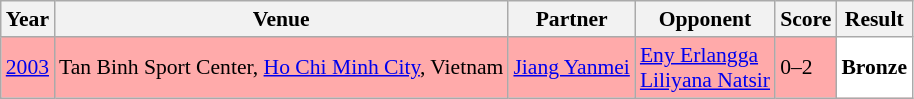<table class="sortable wikitable" style="font-size: 90%;">
<tr>
<th>Year</th>
<th>Venue</th>
<th>Partner</th>
<th>Opponent</th>
<th>Score</th>
<th>Result</th>
</tr>
<tr style="background:#FFAAAA">
<td align="center"><a href='#'>2003</a></td>
<td align="left">Tan Binh Sport Center, <a href='#'>Ho Chi Minh City</a>, Vietnam</td>
<td align="left"> <a href='#'>Jiang Yanmei</a></td>
<td align="left"> <a href='#'>Eny Erlangga</a><br> <a href='#'>Liliyana Natsir</a></td>
<td align="left">0–2</td>
<td style="text-align:left; background:white"> <strong>Bronze</strong></td>
</tr>
</table>
